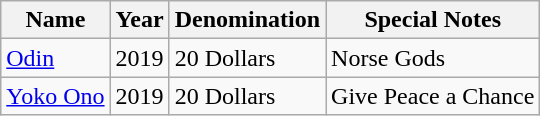<table class="wikitable">
<tr>
<th>Name</th>
<th>Year</th>
<th>Denomination</th>
<th>Special Notes</th>
</tr>
<tr>
<td><a href='#'>Odin</a></td>
<td>2019</td>
<td>20 Dollars</td>
<td>Norse Gods</td>
</tr>
<tr>
<td><a href='#'>Yoko Ono</a></td>
<td>2019</td>
<td>20 Dollars</td>
<td>Give Peace a Chance</td>
</tr>
</table>
